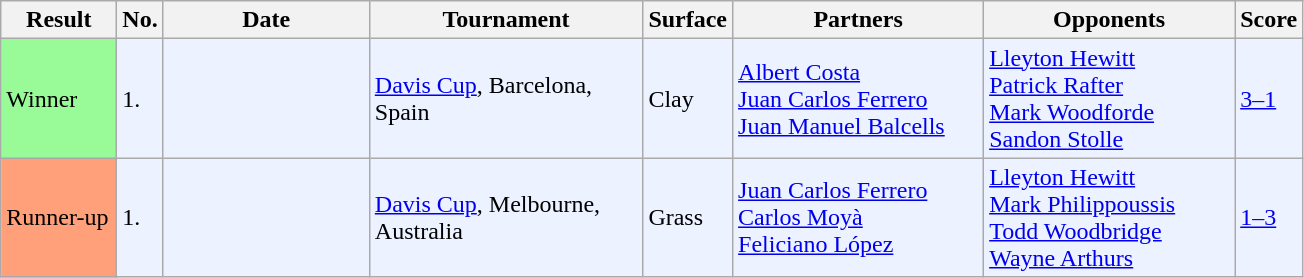<table class="sortable wikitable">
<tr>
<th scope="col" style="width:70px;">Result</th>
<th scope="col" class="unsortable">No.</th>
<th scope="col" style="width:130px;">Date</th>
<th scope="col" style="width:175px;">Tournament</th>
<th scope="col">Surface</th>
<th scope="col" style="width:160px;">Partners</th>
<th scope="col" style="width:160px;">Opponents</th>
<th class="unsortable">Score</th>
</tr>
<tr bgcolor=#ECF2FF>
<td bgcolor="98fb98">Winner</td>
<td>1.</td>
<td></td>
<td><a href='#'>Davis Cup</a>, Barcelona, Spain</td>
<td>Clay</td>
<td> <a href='#'>Albert Costa</a><br> <a href='#'>Juan Carlos Ferrero</a><br> <a href='#'>Juan Manuel Balcells</a></td>
<td> <a href='#'>Lleyton Hewitt</a><br> <a href='#'>Patrick Rafter</a><br> <a href='#'>Mark Woodforde</a><br> <a href='#'>Sandon Stolle</a></td>
<td><a href='#'>3–1</a></td>
</tr>
<tr bgcolor=#ECF2FF>
<td bgcolor="ffa07a">Runner-up</td>
<td>1.</td>
<td></td>
<td><a href='#'>Davis Cup</a>, Melbourne, Australia</td>
<td>Grass</td>
<td> <a href='#'>Juan Carlos Ferrero</a><br> <a href='#'>Carlos Moyà</a><br> <a href='#'>Feliciano López</a></td>
<td> <a href='#'>Lleyton Hewitt</a><br> <a href='#'>Mark Philippoussis</a><br> <a href='#'>Todd Woodbridge</a><br> <a href='#'>Wayne Arthurs</a></td>
<td><a href='#'>1–3</a></td>
</tr>
</table>
